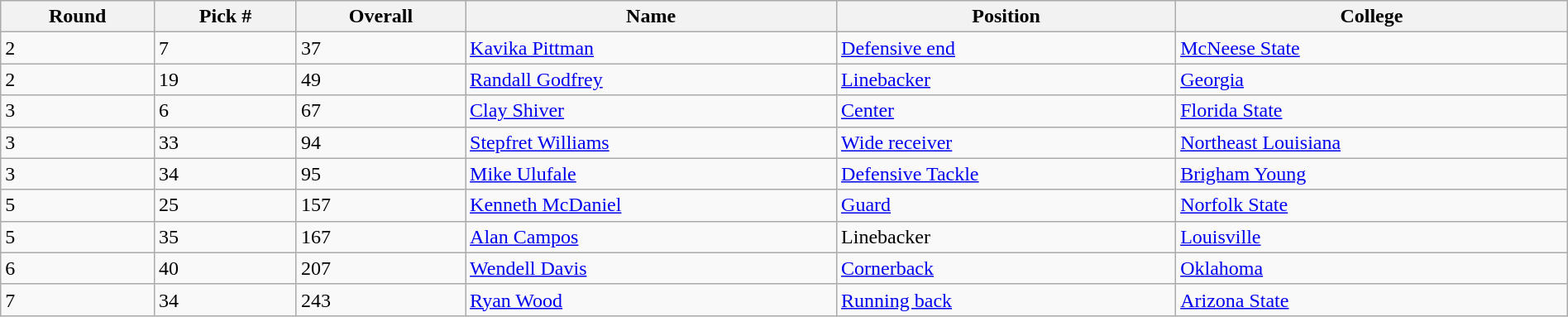<table class="wikitable sortable sortable" style="width: 100%">
<tr>
<th>Round</th>
<th>Pick #</th>
<th>Overall</th>
<th>Name</th>
<th>Position</th>
<th>College</th>
</tr>
<tr>
<td>2</td>
<td>7</td>
<td>37</td>
<td><a href='#'>Kavika Pittman</a></td>
<td><a href='#'>Defensive end</a></td>
<td><a href='#'>McNeese State</a></td>
</tr>
<tr>
<td>2</td>
<td>19</td>
<td>49</td>
<td><a href='#'>Randall Godfrey</a></td>
<td><a href='#'>Linebacker</a></td>
<td><a href='#'>Georgia</a></td>
</tr>
<tr>
<td>3</td>
<td>6</td>
<td>67</td>
<td><a href='#'>Clay Shiver</a></td>
<td><a href='#'>Center</a></td>
<td><a href='#'>Florida State</a></td>
</tr>
<tr>
<td>3</td>
<td>33</td>
<td>94</td>
<td><a href='#'>Stepfret Williams</a></td>
<td><a href='#'>Wide receiver</a></td>
<td><a href='#'>Northeast Louisiana</a></td>
</tr>
<tr>
<td>3</td>
<td>34</td>
<td>95</td>
<td><a href='#'>Mike Ulufale</a></td>
<td><a href='#'>Defensive Tackle</a></td>
<td><a href='#'>Brigham Young</a></td>
</tr>
<tr>
<td>5</td>
<td>25</td>
<td>157</td>
<td><a href='#'>Kenneth McDaniel</a></td>
<td><a href='#'>Guard</a></td>
<td><a href='#'>Norfolk State</a></td>
</tr>
<tr>
<td>5</td>
<td>35</td>
<td>167</td>
<td><a href='#'>Alan Campos</a></td>
<td>Linebacker</td>
<td><a href='#'>Louisville</a></td>
</tr>
<tr>
<td>6</td>
<td>40</td>
<td>207</td>
<td><a href='#'>Wendell Davis</a></td>
<td><a href='#'>Cornerback</a></td>
<td><a href='#'>Oklahoma</a></td>
</tr>
<tr>
<td>7</td>
<td>34</td>
<td>243</td>
<td><a href='#'>Ryan Wood</a></td>
<td><a href='#'>Running back</a></td>
<td><a href='#'>Arizona State</a></td>
</tr>
</table>
